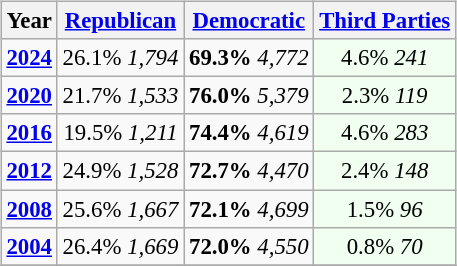<table class="wikitable" style="float:right; font-size:95%;">
<tr>
<th>Year</th>
<th><a href='#'>Republican</a></th>
<th><a href='#'>Democratic</a></th>
<th><a href='#'>Third Parties</a></th>
</tr>
<tr>
<td style="text-align:center;" ><strong><a href='#'>2024</a></strong></td>
<td style="text-align:center;" >26.1% <em>1,794</em></td>
<td style="text-align:center;" ><strong>69.3%</strong>  <em>4,772</em></td>
<td style="text-align:center; background:honeyDew;">4.6% <em>241</em></td>
</tr>
<tr>
<td style="text-align:center;" ><strong><a href='#'>2020</a></strong></td>
<td style="text-align:center;" >21.7% <em>1,533</em></td>
<td style="text-align:center;" ><strong>76.0%</strong>  <em>5,379</em></td>
<td style="text-align:center; background:honeyDew;">2.3% <em>119</em></td>
</tr>
<tr>
<td style="text-align:center;" ><strong><a href='#'>2016</a></strong></td>
<td style="text-align:center;" >19.5% <em>1,211</em></td>
<td style="text-align:center;" ><strong>74.4%</strong> <em>4,619</em></td>
<td style="text-align:center; background:honeyDew;">4.6% <em>283</em></td>
</tr>
<tr>
<td style="text-align:center;" ><strong><a href='#'>2012</a></strong></td>
<td style="text-align:center;" >24.9% <em>1,528</em></td>
<td style="text-align:center;" ><strong>72.7%</strong>  <em>4,470</em></td>
<td style="text-align:center; background:honeyDew;">2.4% <em>148</em></td>
</tr>
<tr>
<td style="text-align:center;" ><strong><a href='#'>2008</a></strong></td>
<td style="text-align:center;" >25.6% <em>1,667</em></td>
<td style="text-align:center;" ><strong>72.1%</strong>  <em>4,699</em></td>
<td style="text-align:center; background:honeyDew;">1.5% <em>96</em></td>
</tr>
<tr>
<td style="text-align:center;" ><strong><a href='#'>2004</a></strong></td>
<td style="text-align:center;" >26.4% <em>1,669</em></td>
<td style="text-align:center;" ><strong>72.0%</strong>   <em>4,550</em></td>
<td style="text-align:center; background:honeyDew;">0.8% <em>70</em></td>
</tr>
<tr>
</tr>
</table>
